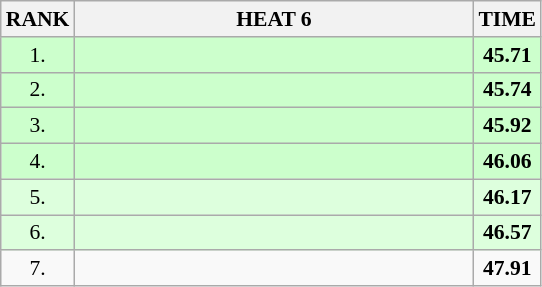<table class="wikitable" style="border-collapse: collapse; font-size: 90%;">
<tr>
<th>RANK</th>
<th align="left" style="width: 18em">HEAT 6</th>
<th>TIME</th>
</tr>
<tr style="background:#ccffcc;">
<td align="center">1.</td>
<td></td>
<td align="center"><strong>45.71</strong></td>
</tr>
<tr style="background:#ccffcc;">
<td align="center">2.</td>
<td></td>
<td align="center"><strong>45.74</strong></td>
</tr>
<tr style="background:#ccffcc;">
<td align="center">3.</td>
<td></td>
<td align="center"><strong>45.92</strong></td>
</tr>
<tr style="background:#ccffcc;">
<td align="center">4.</td>
<td></td>
<td align="center"><strong>46.06</strong></td>
</tr>
<tr style="background:#ddffdd;">
<td align="center">5.</td>
<td></td>
<td align="center"><strong>46.17</strong></td>
</tr>
<tr style="background:#ddffdd;">
<td align="center">6.</td>
<td></td>
<td align="center"><strong>46.57</strong></td>
</tr>
<tr>
<td align="center">7.</td>
<td></td>
<td align="center"><strong>47.91</strong></td>
</tr>
</table>
